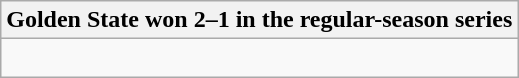<table class="wikitable collapsible collapsed">
<tr>
<th>Golden State won 2–1 in the regular-season series</th>
</tr>
<tr>
<td><br>

</td>
</tr>
</table>
